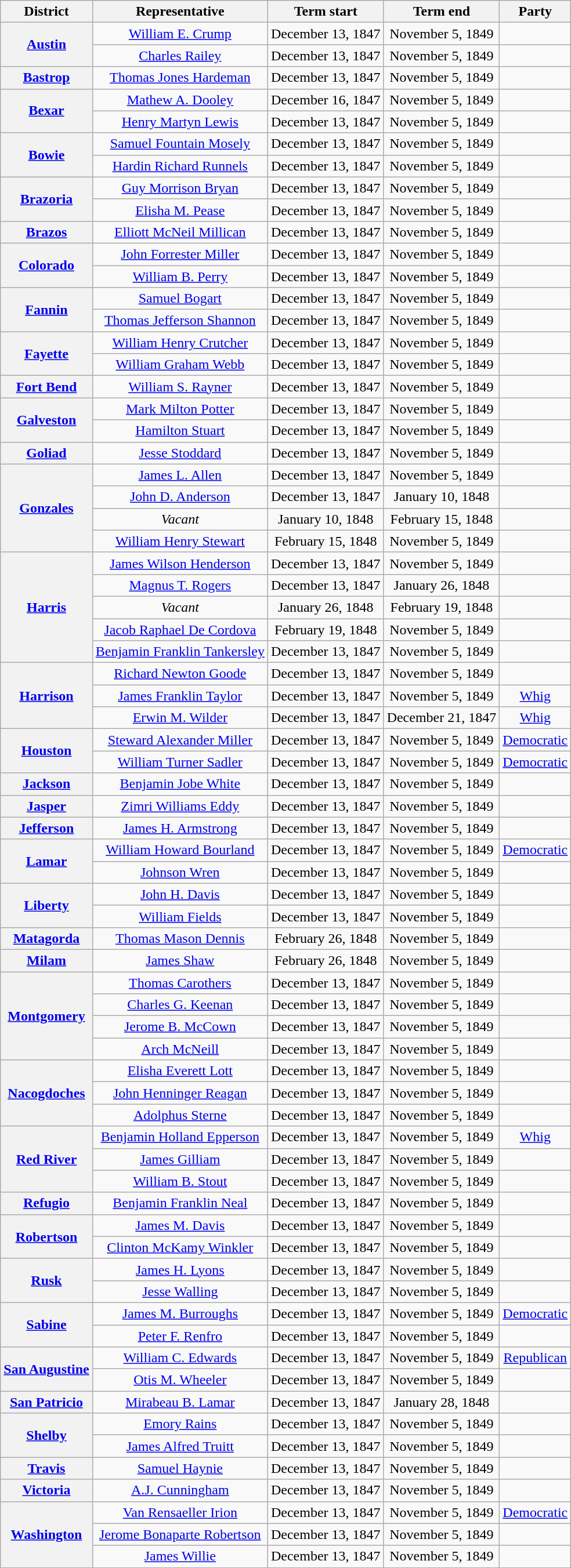<table class="wikitable" style="text-align:center">
<tr>
<th>District</th>
<th>Representative</th>
<th>Term start</th>
<th>Term end</th>
<th>Party</th>
</tr>
<tr>
<th rowspan=2><a href='#'>Austin</a></th>
<td><a href='#'>William E. Crump</a></td>
<td>December 13, 1847</td>
<td>November 5, 1849</td>
<td></td>
</tr>
<tr>
<td><a href='#'>Charles Railey</a></td>
<td>December 13, 1847</td>
<td>November 5, 1849</td>
<td></td>
</tr>
<tr>
<th><a href='#'>Bastrop</a></th>
<td><a href='#'>Thomas Jones Hardeman</a></td>
<td>December 13, 1847</td>
<td>November 5, 1849</td>
<td></td>
</tr>
<tr>
<th rowspan=2><a href='#'>Bexar</a></th>
<td><a href='#'>Mathew A. Dooley</a></td>
<td>December 16, 1847</td>
<td>November 5, 1849</td>
<td></td>
</tr>
<tr>
<td><a href='#'>Henry Martyn Lewis</a></td>
<td>December 13, 1847</td>
<td>November 5, 1849</td>
<td></td>
</tr>
<tr>
<th rowspan=2><a href='#'>Bowie</a></th>
<td><a href='#'>Samuel Fountain Mosely</a></td>
<td>December 13, 1847</td>
<td>November 5, 1849</td>
<td></td>
</tr>
<tr>
<td><a href='#'>Hardin Richard Runnels</a></td>
<td>December 13, 1847</td>
<td>November 5, 1849</td>
<td></td>
</tr>
<tr>
<th rowspan=2><a href='#'>Brazoria</a></th>
<td><a href='#'>Guy Morrison Bryan</a></td>
<td>December 13, 1847</td>
<td>November 5, 1849</td>
<td></td>
</tr>
<tr>
<td><a href='#'>Elisha M. Pease</a></td>
<td>December 13, 1847</td>
<td>November 5, 1849</td>
<td></td>
</tr>
<tr>
<th><a href='#'>Brazos</a></th>
<td><a href='#'>Elliott McNeil Millican</a></td>
<td>December 13, 1847</td>
<td>November 5, 1849</td>
<td></td>
</tr>
<tr>
<th rowspan=2><a href='#'>Colorado</a></th>
<td><a href='#'>John Forrester Miller</a></td>
<td>December 13, 1847</td>
<td>November 5, 1849</td>
<td></td>
</tr>
<tr>
<td><a href='#'>William B. Perry</a></td>
<td>December 13, 1847</td>
<td>November 5, 1849</td>
<td></td>
</tr>
<tr>
<th rowspan=2><a href='#'>Fannin</a></th>
<td><a href='#'>Samuel Bogart</a></td>
<td>December 13, 1847</td>
<td>November 5, 1849</td>
<td></td>
</tr>
<tr>
<td><a href='#'>Thomas Jefferson Shannon</a></td>
<td>December 13, 1847</td>
<td>November 5, 1849</td>
<td></td>
</tr>
<tr>
<th rowspan=2><a href='#'>Fayette</a></th>
<td><a href='#'>William Henry Crutcher</a></td>
<td>December 13, 1847</td>
<td>November 5, 1849</td>
<td></td>
</tr>
<tr>
<td><a href='#'>William Graham Webb</a></td>
<td>December 13, 1847</td>
<td>November 5, 1849</td>
<td></td>
</tr>
<tr>
<th><a href='#'>Fort Bend</a></th>
<td><a href='#'>William S. Rayner</a></td>
<td>December 13, 1847</td>
<td>November 5, 1849</td>
<td></td>
</tr>
<tr>
<th rowspan=2><a href='#'>Galveston</a></th>
<td><a href='#'>Mark Milton Potter</a></td>
<td>December 13, 1847</td>
<td>November 5, 1849</td>
<td></td>
</tr>
<tr>
<td><a href='#'>Hamilton Stuart</a></td>
<td>December 13, 1847</td>
<td>November 5, 1849</td>
<td></td>
</tr>
<tr>
<th><a href='#'>Goliad</a></th>
<td><a href='#'>Jesse Stoddard</a></td>
<td>December 13, 1847</td>
<td>November 5, 1849</td>
<td></td>
</tr>
<tr>
<th rowspan=4><a href='#'>Gonzales</a></th>
<td><a href='#'>James L. Allen</a></td>
<td>December 13, 1847</td>
<td>November 5, 1849</td>
<td></td>
</tr>
<tr>
<td><a href='#'>John D. Anderson</a></td>
<td>December 13, 1847</td>
<td>January 10, 1848</td>
<td></td>
</tr>
<tr>
<td><em>Vacant</em></td>
<td>January 10, 1848</td>
<td>February 15, 1848</td>
<td></td>
</tr>
<tr>
<td><a href='#'>William Henry Stewart</a></td>
<td>February 15, 1848</td>
<td>November 5, 1849</td>
<td></td>
</tr>
<tr>
<th rowspan=5><a href='#'>Harris</a></th>
<td><a href='#'>James Wilson Henderson</a></td>
<td>December 13, 1847</td>
<td>November 5, 1849</td>
<td></td>
</tr>
<tr>
<td><a href='#'>Magnus T. Rogers</a></td>
<td>December 13, 1847</td>
<td>January 26, 1848</td>
<td></td>
</tr>
<tr>
<td><em>Vacant</td>
<td>January 26, 1848</td>
<td>February 19, 1848</td>
<td></td>
</tr>
<tr>
<td><a href='#'>Jacob Raphael De Cordova</a></td>
<td>February 19, 1848</td>
<td>November 5, 1849</td>
<td></td>
</tr>
<tr>
<td><a href='#'>Benjamin Franklin Tankersley</a></td>
<td>December 13, 1847</td>
<td>November 5, 1849</td>
<td></td>
</tr>
<tr>
<th rowspan=3><a href='#'>Harrison</a></th>
<td><a href='#'>Richard Newton Goode</a></td>
<td>December 13, 1847</td>
<td>November 5, 1849</td>
<td></td>
</tr>
<tr>
<td><a href='#'>James Franklin Taylor</a></td>
<td>December 13, 1847</td>
<td>November 5, 1849</td>
<td bgcolor=><a href='#'>Whig</a></td>
</tr>
<tr>
<td><a href='#'>Erwin M. Wilder</a></td>
<td>December 13, 1847</td>
<td>December 21, 1847</td>
<td bgcolor=><a href='#'>Whig</a></td>
</tr>
<tr>
<th rowspan=2><a href='#'>Houston</a></th>
<td><a href='#'>Steward Alexander Miller</a></td>
<td>December 13, 1847</td>
<td>November 5, 1849</td>
<td><a href='#'>Democratic</a></td>
</tr>
<tr>
<td><a href='#'>William Turner Sadler</a></td>
<td>December 13, 1847</td>
<td>November 5, 1849</td>
<td><a href='#'>Democratic</a></td>
</tr>
<tr>
<th><a href='#'>Jackson</a></th>
<td><a href='#'>Benjamin Jobe White</a></td>
<td>December 13, 1847</td>
<td>November 5, 1849</td>
<td></td>
</tr>
<tr>
<th><a href='#'>Jasper</a></th>
<td><a href='#'>Zimri Williams Eddy</a></td>
<td>December 13, 1847</td>
<td>November 5, 1849</td>
<td></td>
</tr>
<tr>
<th><a href='#'>Jefferson</a></th>
<td><a href='#'>James H. Armstrong</a></td>
<td>December 13, 1847</td>
<td>November 5, 1849</td>
<td></td>
</tr>
<tr>
<th rowspan=2><a href='#'>Lamar</a></th>
<td><a href='#'>William Howard Bourland</a></td>
<td>December 13, 1847</td>
<td>November 5, 1849</td>
<td><a href='#'>Democratic</a></td>
</tr>
<tr>
<td><a href='#'>Johnson Wren</a></td>
<td>December 13, 1847</td>
<td>November 5, 1849</td>
<td></td>
</tr>
<tr>
<th rowspan=2><a href='#'>Liberty</a></th>
<td><a href='#'>John H. Davis</a></td>
<td>December 13, 1847</td>
<td>November 5, 1849</td>
<td></td>
</tr>
<tr>
<td><a href='#'>William Fields</a></td>
<td>December 13, 1847</td>
<td>November 5, 1849</td>
<td></td>
</tr>
<tr>
<th><a href='#'>Matagorda</a></th>
<td><a href='#'>Thomas Mason Dennis</a></td>
<td>February 26, 1848</td>
<td>November 5, 1849</td>
<td></td>
</tr>
<tr>
<th><a href='#'>Milam</a></th>
<td><a href='#'>James Shaw</a></td>
<td>February 26, 1848</td>
<td>November 5, 1849</td>
<td></td>
</tr>
<tr>
<th rowspan=4><a href='#'>Montgomery</a></th>
<td><a href='#'>Thomas Carothers</a></td>
<td>December 13, 1847</td>
<td>November 5, 1849</td>
<td></td>
</tr>
<tr>
<td><a href='#'>Charles G. Keenan</a></td>
<td>December 13, 1847</td>
<td>November 5, 1849</td>
<td></td>
</tr>
<tr>
<td><a href='#'>Jerome B. McCown</a></td>
<td>December 13, 1847</td>
<td>November 5, 1849</td>
<td></td>
</tr>
<tr>
<td><a href='#'>Arch McNeill</a></td>
<td>December 13, 1847</td>
<td>November 5, 1849</td>
<td></td>
</tr>
<tr>
<th rowspan=3><a href='#'>Nacogdoches</a></th>
<td><a href='#'>Elisha Everett Lott</a></td>
<td>December 13, 1847</td>
<td>November 5, 1849</td>
<td></td>
</tr>
<tr>
<td><a href='#'>John Henninger Reagan</a></td>
<td>December 13, 1847</td>
<td>November 5, 1849</td>
<td></td>
</tr>
<tr>
<td><a href='#'>Adolphus Sterne</a></td>
<td>December 13, 1847</td>
<td>November 5, 1849</td>
<td></td>
</tr>
<tr>
<th rowspan=3><a href='#'>Red River</a></th>
<td><a href='#'>Benjamin Holland Epperson</a></td>
<td>December 13, 1847</td>
<td>November 5, 1849</td>
<td bgcolor=><a href='#'>Whig</a></td>
</tr>
<tr>
<td><a href='#'>James Gilliam</a></td>
<td>December 13, 1847</td>
<td>November 5, 1849</td>
<td></td>
</tr>
<tr>
<td><a href='#'>William B. Stout</a></td>
<td>December 13, 1847</td>
<td>November 5, 1849</td>
<td></td>
</tr>
<tr>
<th><a href='#'>Refugio</a></th>
<td><a href='#'>Benjamin Franklin Neal</a></td>
<td>December 13, 1847</td>
<td>November 5, 1849</td>
<td></td>
</tr>
<tr>
<th rowspan=2><a href='#'>Robertson</a></th>
<td><a href='#'>James M. Davis</a></td>
<td>December 13, 1847</td>
<td>November 5, 1849</td>
<td></td>
</tr>
<tr>
<td><a href='#'>Clinton McKamy Winkler</a></td>
<td>December 13, 1847</td>
<td>November 5, 1849</td>
<td></td>
</tr>
<tr>
<th rowspan=2><a href='#'>Rusk</a></th>
<td><a href='#'>James H. Lyons</a></td>
<td>December 13, 1847</td>
<td>November 5, 1849</td>
<td></td>
</tr>
<tr>
<td><a href='#'>Jesse Walling</a></td>
<td>December 13, 1847</td>
<td>November 5, 1849</td>
<td></td>
</tr>
<tr>
<th rowspan=2><a href='#'>Sabine</a></th>
<td><a href='#'>James M. Burroughs</a></td>
<td>December 13, 1847</td>
<td>November 5, 1849</td>
<td><a href='#'>Democratic</a></td>
</tr>
<tr>
<td><a href='#'>Peter F. Renfro</a></td>
<td>December 13, 1847</td>
<td>November 5, 1849</td>
<td></td>
</tr>
<tr>
<th rowspan=2><a href='#'>San Augustine</a></th>
<td><a href='#'>William C. Edwards</a></td>
<td>December 13, 1847</td>
<td>November 5, 1849</td>
<td><a href='#'>Republican</a></td>
</tr>
<tr>
<td><a href='#'>Otis M. Wheeler</a></td>
<td>December 13, 1847</td>
<td>November 5, 1849</td>
<td></td>
</tr>
<tr>
<th><a href='#'>San Patricio</a></th>
<td><a href='#'>Mirabeau B. Lamar</a></td>
<td>December 13, 1847</td>
<td>January 28, 1848</td>
<td></td>
</tr>
<tr>
<th rowspan=2><a href='#'>Shelby</a></th>
<td><a href='#'>Emory Rains</a></td>
<td>December 13, 1847</td>
<td>November 5, 1849</td>
<td></td>
</tr>
<tr>
<td><a href='#'>James Alfred Truitt</a></td>
<td>December 13, 1847</td>
<td>November 5, 1849</td>
<td></td>
</tr>
<tr>
<th><a href='#'>Travis</a></th>
<td><a href='#'>Samuel Haynie</a></td>
<td>December 13, 1847</td>
<td>November 5, 1849</td>
<td></td>
</tr>
<tr>
<th><a href='#'>Victoria</a></th>
<td><a href='#'>A.J. Cunningham</a></td>
<td>December 13, 1847</td>
<td>November 5, 1849</td>
<td></td>
</tr>
<tr>
<th rowspan=3><a href='#'>Washington</a></th>
<td><a href='#'>Van Rensaeller Irion</a></td>
<td>December 13, 1847</td>
<td>November 5, 1849</td>
<td><a href='#'>Democratic</a></td>
</tr>
<tr>
<td><a href='#'>Jerome Bonaparte Robertson</a></td>
<td>December 13, 1847</td>
<td>November 5, 1849</td>
<td></td>
</tr>
<tr>
<td><a href='#'>James Willie</a></td>
<td>December 13, 1847</td>
<td>November 5, 1849</td>
<td></td>
</tr>
<tr>
</tr>
</table>
